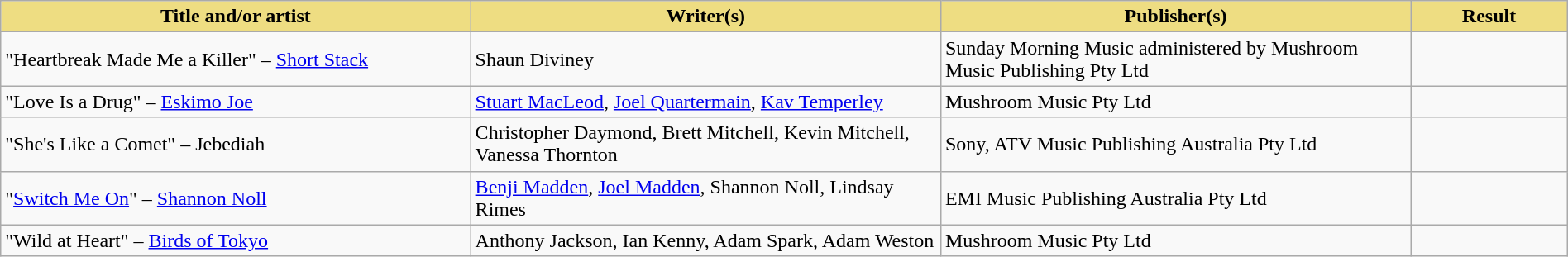<table class="wikitable" width=100%>
<tr>
<th style="width:30%;background:#EEDD82;">Title and/or artist</th>
<th style="width:30%;background:#EEDD82;">Writer(s)</th>
<th style="width:30%;background:#EEDD82;">Publisher(s)</th>
<th style="width:10%;background:#EEDD82;">Result</th>
</tr>
<tr>
<td>"Heartbreak Made Me a Killer" – <a href='#'>Short Stack</a></td>
<td>Shaun Diviney</td>
<td>Sunday Morning Music administered by Mushroom Music Publishing Pty Ltd</td>
<td></td>
</tr>
<tr>
<td>"Love Is a Drug" – <a href='#'>Eskimo Joe</a></td>
<td><a href='#'>Stuart MacLeod</a>, <a href='#'>Joel Quartermain</a>, <a href='#'>Kav Temperley</a></td>
<td>Mushroom Music Pty Ltd</td>
<td></td>
</tr>
<tr>
<td>"She's Like a Comet" – Jebediah</td>
<td>Christopher Daymond, Brett Mitchell, Kevin Mitchell, Vanessa Thornton</td>
<td>Sony, ATV Music Publishing Australia Pty Ltd</td>
<td></td>
</tr>
<tr>
<td>"<a href='#'>Switch Me On</a>" – <a href='#'>Shannon Noll</a></td>
<td><a href='#'>Benji Madden</a>, <a href='#'>Joel Madden</a>, Shannon Noll, Lindsay Rimes</td>
<td>EMI Music Publishing Australia Pty Ltd</td>
<td></td>
</tr>
<tr>
<td>"Wild at Heart" – <a href='#'>Birds of Tokyo</a></td>
<td>Anthony Jackson, Ian Kenny, Adam Spark, Adam Weston</td>
<td>Mushroom Music Pty Ltd</td>
<td></td>
</tr>
</table>
